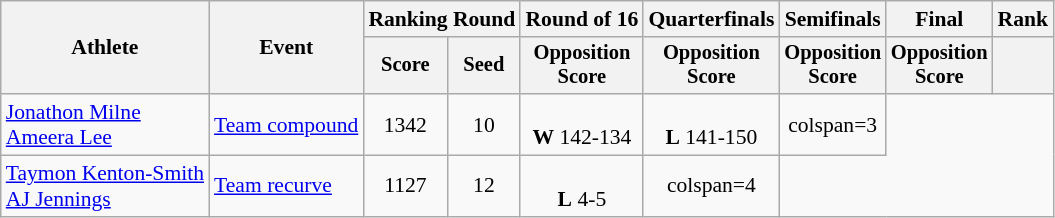<table class="wikitable" style="text-align: center; font-size:90%">
<tr>
<th rowspan="2">Athlete</th>
<th rowspan="2">Event</th>
<th colspan="2">Ranking Round</th>
<th>Round of 16</th>
<th>Quarterfinals</th>
<th>Semifinals</th>
<th>Final</th>
<th>Rank</th>
</tr>
<tr style="font-size:95%">
<th>Score</th>
<th>Seed</th>
<th>Opposition<br>Score</th>
<th>Opposition<br>Score</th>
<th>Opposition<br>Score</th>
<th>Opposition<br>Score</th>
<th></th>
</tr>
<tr>
<td align=left><a href='#'>Jonathon Milne</a> <br> <a href='#'>Ameera Lee</a></td>
<td align=left><a href='#'>Team compound</a></td>
<td>1342</td>
<td>10</td>
<td><br><strong>W</strong> 142-134</td>
<td><br><strong>L</strong> 141-150</td>
<td>colspan=3 </td>
</tr>
<tr>
<td align=left><a href='#'>Taymon Kenton-Smith</a> <br> <a href='#'>AJ Jennings</a></td>
<td align=left><a href='#'>Team recurve</a></td>
<td>1127</td>
<td>12</td>
<td><br><strong>L</strong> 4-5</td>
<td>colspan=4 </td>
</tr>
</table>
